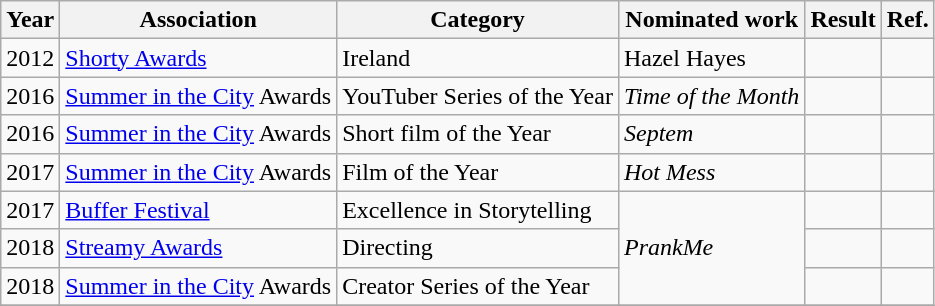<table class="wikitable">
<tr>
<th>Year</th>
<th>Association</th>
<th>Category</th>
<th>Nominated work</th>
<th>Result</th>
<th>Ref.</th>
</tr>
<tr>
<td>2012</td>
<td><a href='#'>Shorty Awards</a></td>
<td>Ireland</td>
<td>Hazel Hayes</td>
<td></td>
<td></td>
</tr>
<tr>
<td>2016</td>
<td><a href='#'>Summer in the City</a> Awards</td>
<td>YouTuber Series of the Year</td>
<td><em>Time of the Month</em></td>
<td></td>
<td></td>
</tr>
<tr>
<td>2016</td>
<td><a href='#'>Summer in the City</a> Awards</td>
<td>Short film of the Year</td>
<td><em>Septem</em></td>
<td></td>
<td></td>
</tr>
<tr>
<td>2017</td>
<td><a href='#'>Summer in the City</a> Awards</td>
<td>Film of the Year</td>
<td><em>Hot Mess</em></td>
<td></td>
<td></td>
</tr>
<tr>
<td>2017</td>
<td><a href='#'>Buffer Festival</a></td>
<td>Excellence in Storytelling</td>
<td rowspan="3"><em>PrankMe</em></td>
<td></td>
<td></td>
</tr>
<tr>
<td>2018</td>
<td><a href='#'>Streamy Awards</a></td>
<td>Directing</td>
<td></td>
<td></td>
</tr>
<tr>
<td>2018</td>
<td><a href='#'>Summer in the City</a> Awards</td>
<td>Creator Series of the Year</td>
<td></td>
<td></td>
</tr>
<tr>
</tr>
</table>
